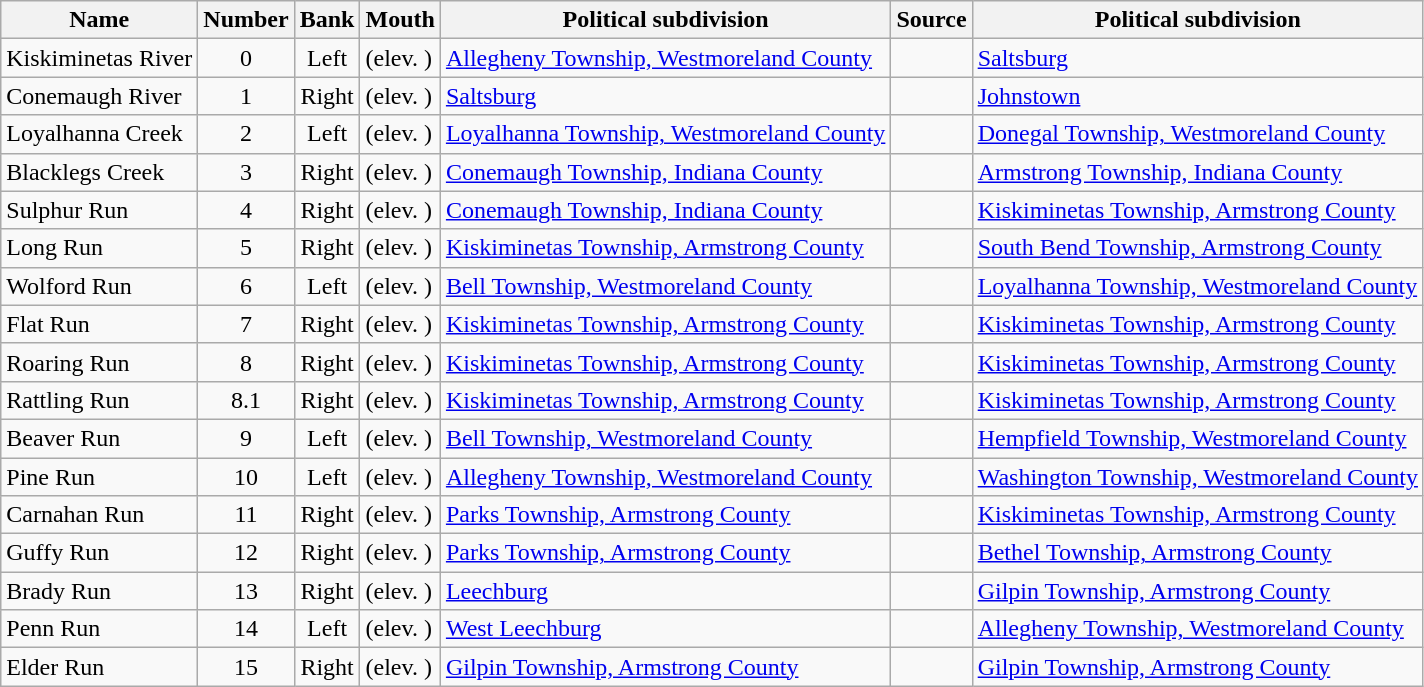<table class="wikitable sortable">
<tr>
<th>Name</th>
<th>Number</th>
<th>Bank</th>
<th>Mouth</th>
<th>Political subdivision</th>
<th>Source</th>
<th>Political subdivision</th>
</tr>
<tr>
<td>Kiskiminetas River</td>
<td style="text-align: center;">0</td>
<td style="text-align: center;">Left</td>
<td> (elev. )</td>
<td><a href='#'>Allegheny Township, Westmoreland County</a></td>
<td></td>
<td><a href='#'>Saltsburg</a></td>
</tr>
<tr>
<td>Conemaugh River</td>
<td style="text-align: center;">1</td>
<td style="text-align: center;">Right</td>
<td> (elev. )</td>
<td><a href='#'>Saltsburg</a></td>
<td></td>
<td><a href='#'>Johnstown</a></td>
</tr>
<tr>
<td>Loyalhanna Creek</td>
<td style="text-align: center;">2</td>
<td style="text-align: center;">Left</td>
<td> (elev. )</td>
<td><a href='#'>Loyalhanna Township, Westmoreland County</a></td>
<td></td>
<td><a href='#'>Donegal Township, Westmoreland County</a></td>
</tr>
<tr>
<td>Blacklegs Creek</td>
<td style="text-align: center;">3</td>
<td style="text-align: center;">Right</td>
<td> (elev. )</td>
<td><a href='#'>Conemaugh Township, Indiana County</a></td>
<td></td>
<td><a href='#'>Armstrong Township, Indiana County</a></td>
</tr>
<tr>
<td>Sulphur Run</td>
<td style="text-align: center;">4</td>
<td style="text-align: center;">Right</td>
<td> (elev. )</td>
<td><a href='#'>Conemaugh Township, Indiana County</a></td>
<td></td>
<td><a href='#'>Kiskiminetas Township, Armstrong County</a></td>
</tr>
<tr>
<td>Long Run</td>
<td style="text-align: center;">5</td>
<td style="text-align: center;">Right</td>
<td> (elev. )</td>
<td><a href='#'>Kiskiminetas Township, Armstrong County</a></td>
<td></td>
<td><a href='#'>South Bend Township, Armstrong County</a></td>
</tr>
<tr>
<td>Wolford Run</td>
<td style="text-align: center;">6</td>
<td style="text-align: center;">Left</td>
<td> (elev. )</td>
<td><a href='#'>Bell Township, Westmoreland County</a></td>
<td></td>
<td><a href='#'>Loyalhanna Township, Westmoreland County</a></td>
</tr>
<tr>
<td>Flat Run</td>
<td style="text-align: center;">7</td>
<td style="text-align: center;">Right</td>
<td> (elev. )</td>
<td><a href='#'>Kiskiminetas Township, Armstrong County</a></td>
<td></td>
<td><a href='#'>Kiskiminetas Township, Armstrong County</a></td>
</tr>
<tr>
<td>Roaring Run</td>
<td style="text-align: center;">8</td>
<td style="text-align: center;">Right</td>
<td> (elev. )</td>
<td><a href='#'>Kiskiminetas Township, Armstrong County</a></td>
<td></td>
<td><a href='#'>Kiskiminetas Township, Armstrong County</a></td>
</tr>
<tr>
<td>Rattling Run</td>
<td style="text-align: center;">8.1</td>
<td style="text-align: center;">Right</td>
<td> (elev. )</td>
<td><a href='#'>Kiskiminetas Township, Armstrong County</a></td>
<td></td>
<td><a href='#'>Kiskiminetas Township, Armstrong County</a></td>
</tr>
<tr>
<td>Beaver Run</td>
<td style="text-align: center;">9</td>
<td style="text-align: center;">Left</td>
<td> (elev. )</td>
<td><a href='#'>Bell Township, Westmoreland County</a></td>
<td></td>
<td><a href='#'>Hempfield Township, Westmoreland County</a></td>
</tr>
<tr>
<td>Pine Run</td>
<td style="text-align: center;">10</td>
<td style="text-align: center;">Left</td>
<td> (elev. )</td>
<td><a href='#'>Allegheny Township, Westmoreland County</a></td>
<td></td>
<td><a href='#'>Washington Township, Westmoreland County</a></td>
</tr>
<tr>
<td>Carnahan Run</td>
<td style="text-align: center;">11</td>
<td style="text-align: center;">Right</td>
<td> (elev. )</td>
<td><a href='#'>Parks Township, Armstrong County</a></td>
<td></td>
<td><a href='#'>Kiskiminetas Township, Armstrong County</a></td>
</tr>
<tr>
<td>Guffy Run</td>
<td style="text-align: center;">12</td>
<td style="text-align: center;">Right</td>
<td> (elev. )</td>
<td><a href='#'>Parks Township, Armstrong County</a></td>
<td></td>
<td><a href='#'>Bethel Township, Armstrong County</a></td>
</tr>
<tr>
<td>Brady Run</td>
<td style="text-align: center;">13</td>
<td style="text-align: center;">Right</td>
<td> (elev. )</td>
<td><a href='#'>Leechburg</a></td>
<td></td>
<td><a href='#'>Gilpin Township, Armstrong County</a></td>
</tr>
<tr>
<td>Penn Run</td>
<td style="text-align: center;">14</td>
<td style="text-align: center;">Left</td>
<td> (elev. )</td>
<td><a href='#'>West Leechburg</a></td>
<td></td>
<td><a href='#'>Allegheny Township, Westmoreland County</a></td>
</tr>
<tr>
<td>Elder Run</td>
<td style="text-align: center;">15</td>
<td style="text-align: center;">Right</td>
<td> (elev. )</td>
<td><a href='#'>Gilpin Township, Armstrong County</a></td>
<td></td>
<td><a href='#'>Gilpin Township, Armstrong County</a></td>
</tr>
</table>
